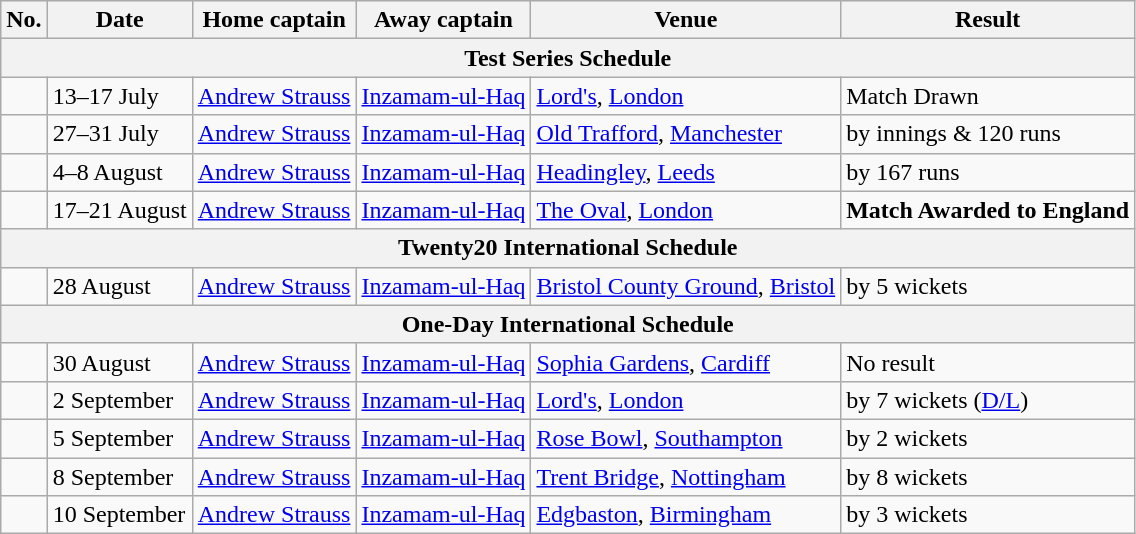<table class="wikitable">
<tr style="background:#efefef;">
<th>No.</th>
<th>Date</th>
<th>Home captain</th>
<th>Away captain</th>
<th>Venue</th>
<th>Result</th>
</tr>
<tr>
<th colspan="6">Test Series Schedule</th>
</tr>
<tr>
<td></td>
<td>13–17 July</td>
<td><a href='#'>Andrew Strauss</a></td>
<td><a href='#'>Inzamam-ul-Haq</a></td>
<td><a href='#'>Lord's</a>, <a href='#'>London</a></td>
<td>Match Drawn</td>
</tr>
<tr>
<td></td>
<td>27–31 July</td>
<td><a href='#'>Andrew Strauss</a></td>
<td><a href='#'>Inzamam-ul-Haq</a></td>
<td><a href='#'>Old Trafford</a>, <a href='#'>Manchester</a></td>
<td> by innings & 120 runs</td>
</tr>
<tr>
<td></td>
<td>4–8 August</td>
<td><a href='#'>Andrew Strauss</a></td>
<td><a href='#'>Inzamam-ul-Haq</a></td>
<td><a href='#'>Headingley</a>, <a href='#'>Leeds</a></td>
<td> by 167 runs</td>
</tr>
<tr>
<td></td>
<td>17–21 August</td>
<td><a href='#'>Andrew Strauss</a></td>
<td><a href='#'>Inzamam-ul-Haq</a></td>
<td><a href='#'>The Oval</a>, <a href='#'>London</a></td>
<td><strong>Match Awarded to England</strong></td>
</tr>
<tr>
<th colspan="6">Twenty20 International Schedule</th>
</tr>
<tr>
<td></td>
<td>28 August</td>
<td><a href='#'>Andrew Strauss</a></td>
<td><a href='#'>Inzamam-ul-Haq</a></td>
<td><a href='#'>Bristol County Ground</a>, <a href='#'>Bristol</a></td>
<td> by 5 wickets</td>
</tr>
<tr>
<th colspan="6">One-Day International Schedule</th>
</tr>
<tr>
<td></td>
<td>30 August</td>
<td><a href='#'>Andrew Strauss</a></td>
<td><a href='#'>Inzamam-ul-Haq</a></td>
<td><a href='#'>Sophia Gardens</a>, <a href='#'>Cardiff</a></td>
<td>No result</td>
</tr>
<tr>
<td></td>
<td>2 September</td>
<td><a href='#'>Andrew Strauss</a></td>
<td><a href='#'>Inzamam-ul-Haq</a></td>
<td><a href='#'>Lord's</a>, <a href='#'>London</a></td>
<td> by 7 wickets (<a href='#'>D/L</a>)</td>
</tr>
<tr>
<td></td>
<td>5 September</td>
<td><a href='#'>Andrew Strauss</a></td>
<td><a href='#'>Inzamam-ul-Haq</a></td>
<td><a href='#'>Rose Bowl</a>, <a href='#'>Southampton</a></td>
<td> by 2 wickets</td>
</tr>
<tr>
<td></td>
<td>8 September</td>
<td><a href='#'>Andrew Strauss</a></td>
<td><a href='#'>Inzamam-ul-Haq</a></td>
<td><a href='#'>Trent Bridge</a>, <a href='#'>Nottingham</a></td>
<td> by 8 wickets</td>
</tr>
<tr>
<td></td>
<td>10 September</td>
<td><a href='#'>Andrew Strauss</a></td>
<td><a href='#'>Inzamam-ul-Haq</a></td>
<td><a href='#'>Edgbaston</a>, <a href='#'>Birmingham</a></td>
<td> by 3 wickets</td>
</tr>
</table>
